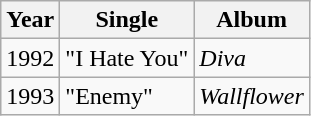<table class="wikitable">
<tr>
<th>Year</th>
<th>Single</th>
<th>Album</th>
</tr>
<tr>
<td>1992</td>
<td>"I Hate You"</td>
<td><em>Diva</em></td>
</tr>
<tr>
<td>1993</td>
<td>"Enemy"</td>
<td><em>Wallflower</em></td>
</tr>
</table>
